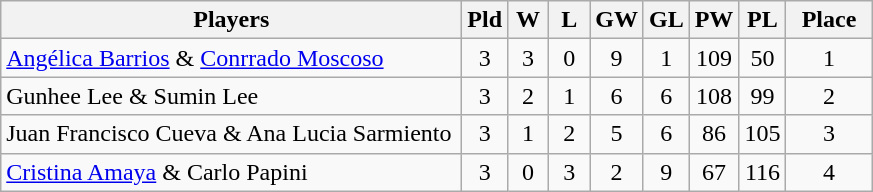<table class=wikitable style="text-align:center">
<tr>
<th width=300>Players</th>
<th width=20>Pld</th>
<th width=20>W</th>
<th width=20>L</th>
<th width=20>GW</th>
<th width=20>GL</th>
<th width=20>PW</th>
<th width=20>PL</th>
<th width=50>Place</th>
</tr>
<tr>
<td align="left"> <a href='#'>Angélica Barrios</a> & <a href='#'>Conrrado Moscoso</a></td>
<td>3</td>
<td>3</td>
<td>0</td>
<td>9</td>
<td>1</td>
<td>109</td>
<td>50</td>
<td>1</td>
</tr>
<tr>
<td align=left> Gunhee Lee & Sumin Lee</td>
<td>3</td>
<td>2</td>
<td>1</td>
<td>6</td>
<td>6</td>
<td>108</td>
<td>99</td>
<td>2</td>
</tr>
<tr>
<td align=left> Juan Francisco Cueva & Ana Lucia Sarmiento</td>
<td>3</td>
<td>1</td>
<td>2</td>
<td>5</td>
<td>6</td>
<td>86</td>
<td>105</td>
<td>3</td>
</tr>
<tr>
<td align=left> <a href='#'>Cristina Amaya</a> & Carlo Papini</td>
<td>3</td>
<td>0</td>
<td>3</td>
<td>2</td>
<td>9</td>
<td>67</td>
<td>116</td>
<td>4</td>
</tr>
</table>
